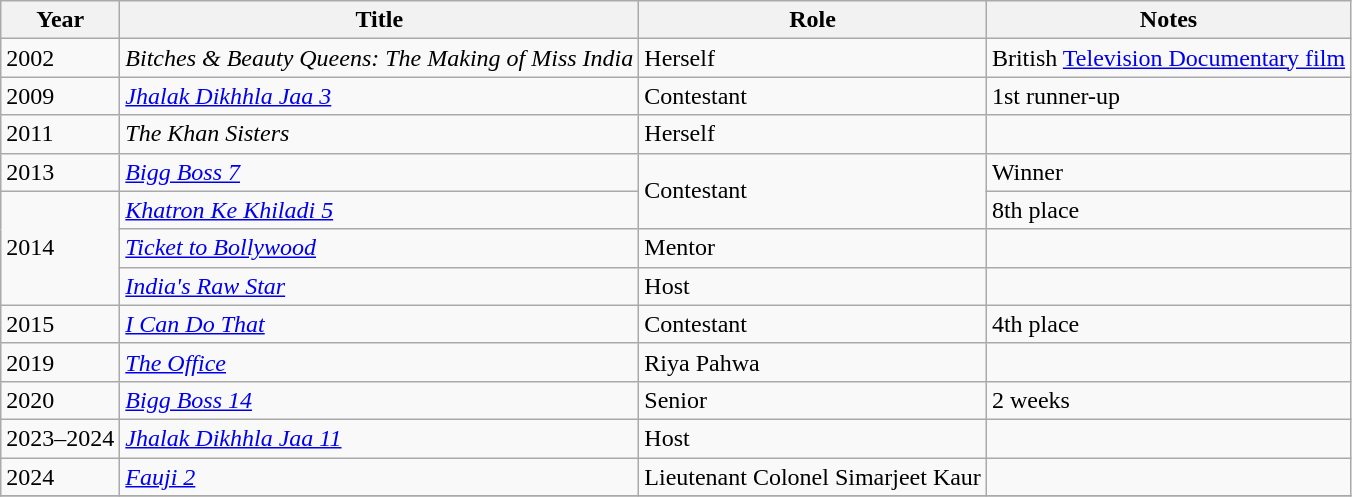<table class="wikitable sortable">
<tr>
<th>Year</th>
<th>Title</th>
<th>Role</th>
<th>Notes</th>
</tr>
<tr>
<td>2002</td>
<td><em>Bitches & Beauty Queens: The Making of Miss India</em></td>
<td>Herself</td>
<td>British <a href='#'>Television Documentary film</a></td>
</tr>
<tr>
<td>2009</td>
<td><em><a href='#'>Jhalak Dikhhla Jaa 3</a></em></td>
<td>Contestant</td>
<td>1st runner-up</td>
</tr>
<tr>
<td>2011</td>
<td><em>The Khan Sisters</em></td>
<td>Herself</td>
<td></td>
</tr>
<tr>
<td>2013</td>
<td><em><a href='#'>Bigg Boss 7</a></em></td>
<td rowspan="2">Contestant</td>
<td>Winner</td>
</tr>
<tr>
<td rowspan="3">2014</td>
<td><em><a href='#'>Khatron Ke Khiladi 5</a></em></td>
<td>8th place</td>
</tr>
<tr>
<td><em><a href='#'>Ticket to Bollywood</a></em></td>
<td>Mentor</td>
<td></td>
</tr>
<tr>
<td><em><a href='#'>India's Raw Star</a></em></td>
<td>Host</td>
<td></td>
</tr>
<tr>
<td>2015</td>
<td><em><a href='#'>I Can Do That</a></em></td>
<td>Contestant</td>
<td>4th place</td>
</tr>
<tr>
<td>2019</td>
<td><em><a href='#'>The Office</a></em></td>
<td>Riya Pahwa</td>
<td></td>
</tr>
<tr>
<td>2020</td>
<td><em><a href='#'>Bigg Boss 14</a></em></td>
<td>Senior</td>
<td>2 weeks</td>
</tr>
<tr>
<td>2023–2024</td>
<td><em><a href='#'>Jhalak Dikhhla Jaa 11</a></em></td>
<td>Host</td>
<td></td>
</tr>
<tr>
<td>2024</td>
<td><em><a href='#'>Fauji 2</a></em></td>
<td>Lieutenant Colonel Simarjeet Kaur</td>
<td></td>
</tr>
<tr>
</tr>
</table>
